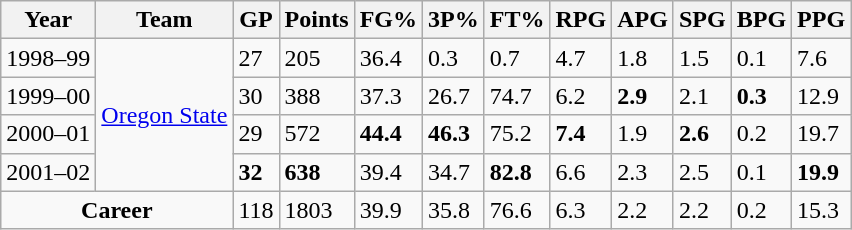<table class="wikitable sortable">
<tr>
<th>Year</th>
<th>Team</th>
<th>GP</th>
<th>Points</th>
<th>FG%</th>
<th>3P%</th>
<th>FT%</th>
<th>RPG</th>
<th>APG</th>
<th>SPG</th>
<th>BPG</th>
<th>PPG</th>
</tr>
<tr>
<td>1998–99</td>
<td rowspan=4><a href='#'>Oregon State</a></td>
<td>27</td>
<td>205</td>
<td>36.4</td>
<td>0.3</td>
<td>0.7</td>
<td>4.7</td>
<td>1.8</td>
<td>1.5</td>
<td>0.1</td>
<td>7.6</td>
</tr>
<tr>
<td>1999–00</td>
<td>30</td>
<td>388</td>
<td>37.3</td>
<td>26.7</td>
<td>74.7</td>
<td>6.2</td>
<td><strong>2.9</strong></td>
<td>2.1</td>
<td><strong>0.3</strong></td>
<td>12.9</td>
</tr>
<tr>
<td>2000–01</td>
<td>29</td>
<td>572</td>
<td><strong>44.4</strong></td>
<td><strong>46.3</strong></td>
<td>75.2</td>
<td><strong>7.4</strong></td>
<td>1.9</td>
<td><strong>2.6</strong></td>
<td>0.2</td>
<td>19.7</td>
</tr>
<tr>
<td>2001–02</td>
<td><strong>32</strong></td>
<td><strong>638</strong></td>
<td>39.4</td>
<td>34.7</td>
<td><strong>82.8</strong></td>
<td>6.6</td>
<td>2.3</td>
<td>2.5</td>
<td>0.1</td>
<td><strong>19.9</strong></td>
</tr>
<tr class="sortbottom">
<td align=center colspan=2><strong>Career</strong></td>
<td>118</td>
<td>1803</td>
<td>39.9</td>
<td>35.8</td>
<td>76.6</td>
<td>6.3</td>
<td>2.2</td>
<td>2.2</td>
<td>0.2</td>
<td>15.3</td>
</tr>
</table>
